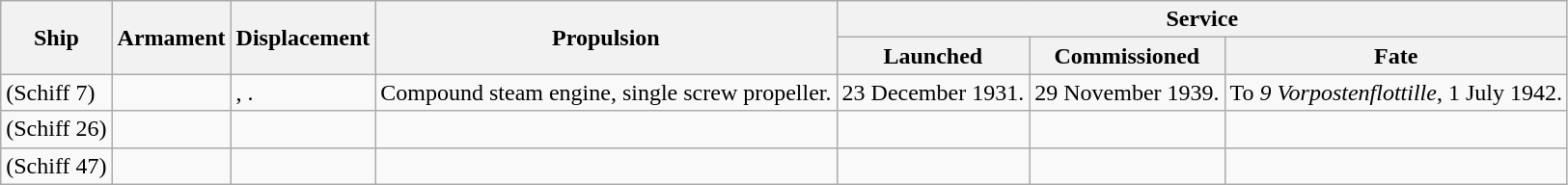<table class="wikitable">
<tr>
<th rowspan="2">Ship</th>
<th rowspan="2">Armament</th>
<th rowspan="2">Displacement</th>
<th rowspan="2">Propulsion</th>
<th colspan="3">Service</th>
</tr>
<tr>
<th>Launched</th>
<th>Commissioned</th>
<th>Fate</th>
</tr>
<tr>
<td> (Schiff 7)</td>
<td></td>
<td>, .</td>
<td>Compound steam engine, single screw propeller.</td>
<td>23 December 1931.</td>
<td>29 November 1939.</td>
<td>To <em>9 Vorpostenflottille</em>, 1 July 1942.</td>
</tr>
<tr>
<td> (Schiff 26)</td>
<td></td>
<td></td>
<td></td>
<td></td>
<td></td>
<td></td>
</tr>
<tr>
<td> (Schiff 47)</td>
<td></td>
<td></td>
<td></td>
<td></td>
<td></td>
<td></td>
</tr>
</table>
